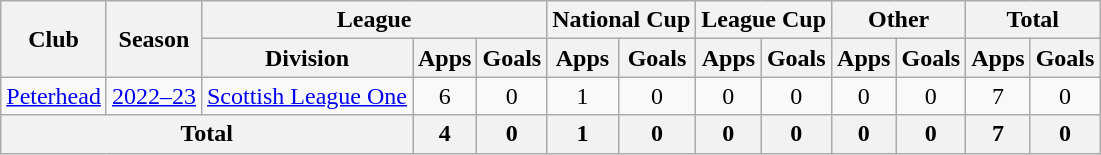<table class="wikitable" style="text-align: center">
<tr>
<th rowspan="2">Club</th>
<th rowspan="2">Season</th>
<th colspan="3">League</th>
<th colspan="2">National Cup</th>
<th colspan="2">League Cup</th>
<th colspan="2">Other</th>
<th colspan="2">Total</th>
</tr>
<tr>
<th>Division</th>
<th>Apps</th>
<th>Goals</th>
<th>Apps</th>
<th>Goals</th>
<th>Apps</th>
<th>Goals</th>
<th>Apps</th>
<th>Goals</th>
<th>Apps</th>
<th>Goals</th>
</tr>
<tr>
<td><a href='#'>Peterhead</a></td>
<td><a href='#'>2022–23</a></td>
<td><a href='#'>Scottish League One</a></td>
<td>6</td>
<td>0</td>
<td>1</td>
<td>0</td>
<td>0</td>
<td>0</td>
<td>0</td>
<td>0</td>
<td>7</td>
<td>0</td>
</tr>
<tr>
<th colspan="3">Total</th>
<th>4</th>
<th>0</th>
<th>1</th>
<th>0</th>
<th>0</th>
<th>0</th>
<th>0</th>
<th>0</th>
<th>7</th>
<th>0</th>
</tr>
</table>
